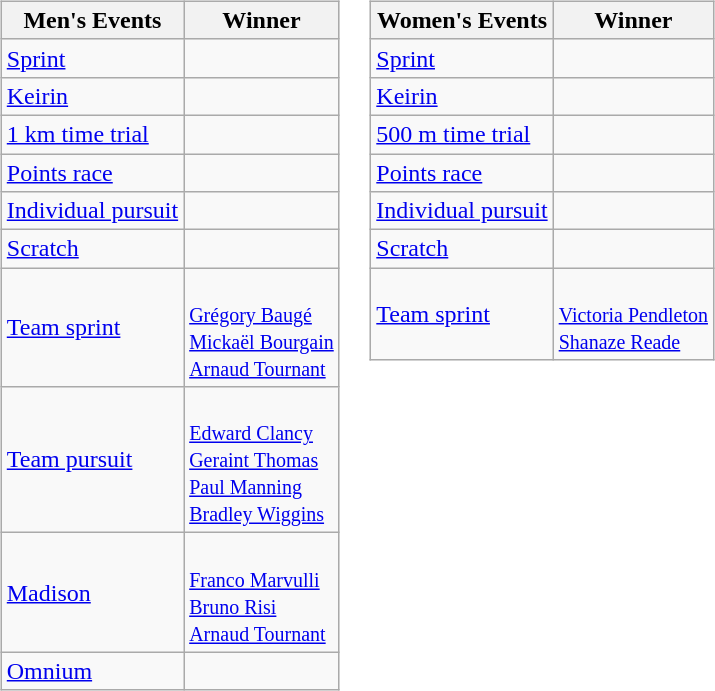<table class="vatop">
<tr valign="top">
<td><br><table class="wikitable">
<tr>
<th>Men's Events</th>
<th>Winner</th>
</tr>
<tr>
<td><a href='#'>Sprint</a></td>
<td></td>
</tr>
<tr>
<td><a href='#'>Keirin</a></td>
<td></td>
</tr>
<tr>
<td><a href='#'>1 km time trial</a></td>
<td></td>
</tr>
<tr>
<td><a href='#'>Points race</a></td>
<td></td>
</tr>
<tr>
<td><a href='#'>Individual pursuit</a></td>
<td></td>
</tr>
<tr>
<td><a href='#'>Scratch</a></td>
<td></td>
</tr>
<tr>
<td><a href='#'>Team sprint</a></td>
<td><small><br><a href='#'>Grégory Baugé</a><br><a href='#'>Mickaël Bourgain</a><br><a href='#'>Arnaud Tournant</a></small></td>
</tr>
<tr>
<td><a href='#'>Team pursuit</a></td>
<td><small><br><a href='#'>Edward Clancy</a><br><a href='#'>Geraint Thomas</a><br><a href='#'>Paul Manning</a><br><a href='#'>Bradley Wiggins</a></small></td>
</tr>
<tr>
<td><a href='#'>Madison</a></td>
<td><small><br><a href='#'>Franco Marvulli</a><br><a href='#'>Bruno Risi</a><br><a href='#'>Arnaud Tournant</a></small></td>
</tr>
<tr>
<td><a href='#'>Omnium</a></td>
<td></td>
</tr>
</table>
</td>
<td><br><table class="wikitable">
<tr>
<th>Women's Events</th>
<th>Winner</th>
</tr>
<tr>
<td><a href='#'>Sprint</a></td>
<td></td>
</tr>
<tr>
<td><a href='#'>Keirin</a></td>
<td></td>
</tr>
<tr>
<td><a href='#'>500 m time trial</a></td>
<td></td>
</tr>
<tr>
<td><a href='#'>Points race</a></td>
<td></td>
</tr>
<tr>
<td><a href='#'>Individual pursuit</a></td>
<td></td>
</tr>
<tr>
<td><a href='#'>Scratch</a></td>
<td></td>
</tr>
<tr>
<td><a href='#'>Team sprint</a></td>
<td><small><br><a href='#'>Victoria Pendleton</a><br><a href='#'>Shanaze Reade</a></small></td>
</tr>
</table>
</td>
</tr>
</table>
